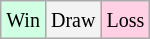<table class="wikitable">
<tr>
<td style="background-color: #d0ffe3;"><small>Win</small></td>
<td style="background-color: #f3f3f3;"><small>Draw</small></td>
<td style="background-color: #ffd0e3;"><small>Loss</small></td>
</tr>
</table>
